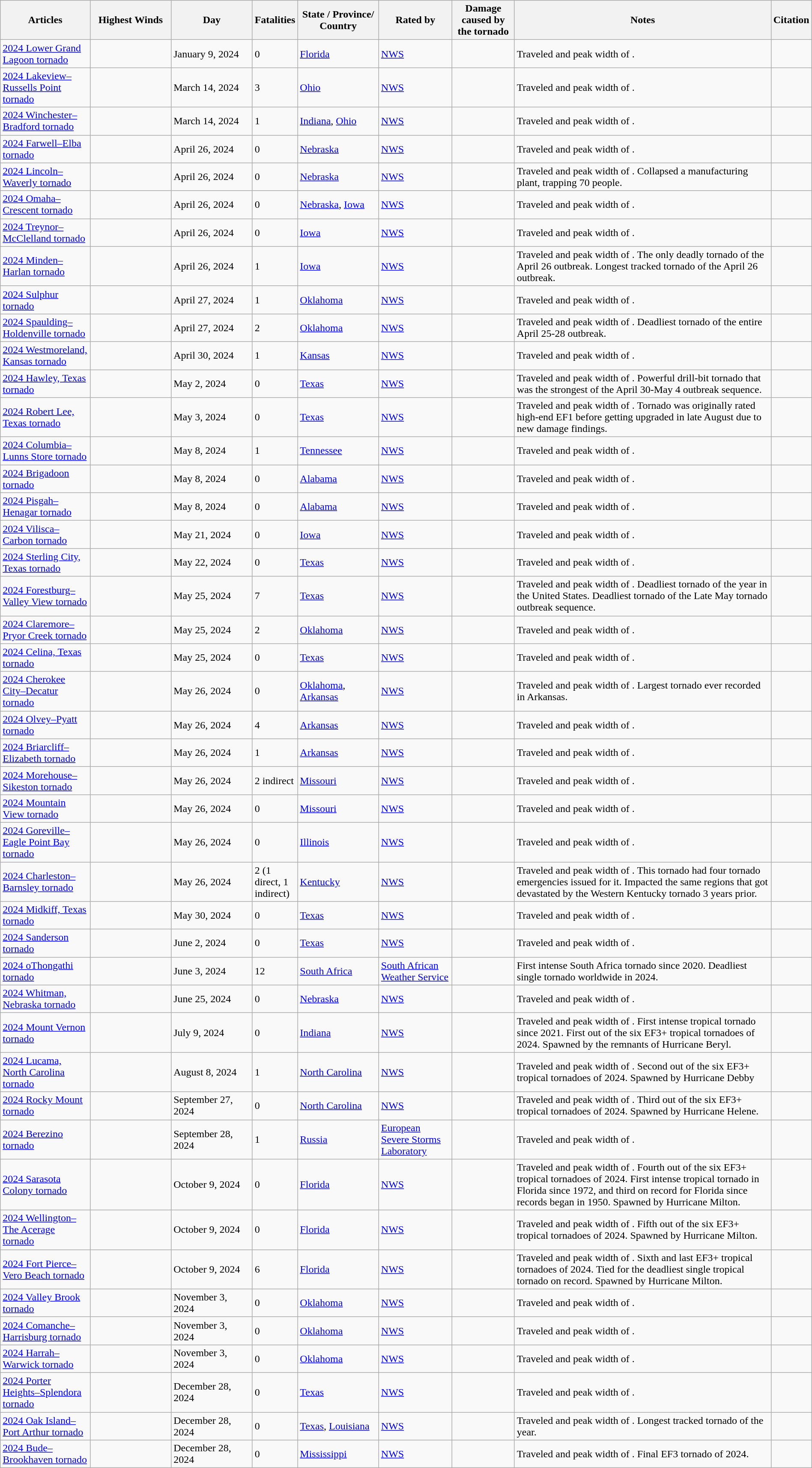<table class="wikitable sortable" style="width:100%;">
<tr>
<th>Articles</th>
<th scope="col" style="width:10%; text-align:center;">Highest Winds</th>
<th scope="col" style="width:10%; text-align:center;">Day</th>
<th scope="col" style="width:5%; text-align:center;">Fatalities</th>
<th scope="col" style="width:10%; text-align:center;">State / Province/ Country</th>
<th>Rated by</th>
<th>Damage caused by the tornado</th>
<th>Notes</th>
<th>Citation</th>
</tr>
<tr>
<td><a href='#'>2024 Lower Grand Lagoon tornado</a></td>
<td></td>
<td>January 9, 2024</td>
<td>0</td>
<td><a href='#'>Florida</a></td>
<td><a href='#'>NWS</a></td>
<td></td>
<td>Traveled  and peak width of .</td>
<td></td>
</tr>
<tr>
<td><a href='#'>2024 Lakeview–Russells Point tornado</a></td>
<td></td>
<td>March 14, 2024</td>
<td>3</td>
<td><a href='#'>Ohio</a></td>
<td><a href='#'>NWS</a></td>
<td></td>
<td>Traveled  and peak width of .</td>
<td></td>
</tr>
<tr>
<td><a href='#'>2024 Winchester–Bradford tornado</a></td>
<td></td>
<td>March 14, 2024</td>
<td>1</td>
<td><a href='#'>Indiana</a>, <a href='#'>Ohio</a></td>
<td><a href='#'>NWS</a></td>
<td></td>
<td>Traveled  and peak width of .</td>
<td></td>
</tr>
<tr>
<td><a href='#'>2024 Farwell–Elba tornado</a></td>
<td></td>
<td>April 26, 2024</td>
<td>0</td>
<td><a href='#'>Nebraska</a></td>
<td><a href='#'>NWS</a></td>
<td></td>
<td>Traveled  and peak width of .</td>
<td></td>
</tr>
<tr>
<td><a href='#'>2024 Lincoln–Waverly tornado</a></td>
<td></td>
<td>April 26, 2024</td>
<td>0</td>
<td><a href='#'>Nebraska</a></td>
<td><a href='#'>NWS</a></td>
<td></td>
<td>Traveled  and peak width of . Collapsed a manufacturing plant, trapping 70 people.</td>
<td></td>
</tr>
<tr>
<td><a href='#'>2024 Omaha–Crescent tornado</a></td>
<td></td>
<td>April 26, 2024</td>
<td>0</td>
<td><a href='#'>Nebraska</a>, <a href='#'>Iowa</a></td>
<td><a href='#'>NWS</a></td>
<td></td>
<td>Traveled  and peak width of .</td>
<td></td>
</tr>
<tr>
<td><a href='#'>2024 Treynor–McClelland tornado</a></td>
<td></td>
<td>April 26, 2024</td>
<td>0</td>
<td><a href='#'>Iowa</a></td>
<td><a href='#'>NWS</a></td>
<td></td>
<td>Traveled  and peak width of .</td>
<td></td>
</tr>
<tr>
<td><a href='#'>2024 Minden–Harlan tornado</a></td>
<td></td>
<td>April 26, 2024</td>
<td>1</td>
<td><a href='#'>Iowa</a></td>
<td><a href='#'>NWS</a></td>
<td></td>
<td>Traveled  and peak width of . The only deadly tornado of the April 26 outbreak. Longest tracked tornado of the April 26 outbreak.</td>
<td></td>
</tr>
<tr>
<td><a href='#'>2024 Sulphur tornado</a></td>
<td></td>
<td>April 27, 2024</td>
<td>1</td>
<td><a href='#'>Oklahoma</a></td>
<td><a href='#'>NWS</a></td>
<td></td>
<td>Traveled  and peak width of .</td>
<td></td>
</tr>
<tr>
<td><a href='#'>2024 Spaulding–Holdenville tornado</a></td>
<td></td>
<td>April 27, 2024</td>
<td>2</td>
<td><a href='#'>Oklahoma</a></td>
<td><a href='#'>NWS</a></td>
<td></td>
<td>Traveled  and peak width of . Deadliest tornado of the entire April 25-28 outbreak.</td>
<td></td>
</tr>
<tr>
<td><a href='#'>2024 Westmoreland, Kansas tornado</a></td>
<td></td>
<td>April 30, 2024</td>
<td>1</td>
<td><a href='#'>Kansas</a></td>
<td><a href='#'>NWS</a></td>
<td></td>
<td>Traveled  and peak width of .</td>
<td></td>
</tr>
<tr>
<td><a href='#'>2024 Hawley, Texas tornado</a></td>
<td></td>
<td>May 2, 2024</td>
<td>0</td>
<td><a href='#'>Texas</a></td>
<td><a href='#'>NWS</a></td>
<td></td>
<td>Traveled  and peak width of . Powerful drill-bit tornado that was the strongest of the April 30-May 4 outbreak sequence.</td>
<td></td>
</tr>
<tr>
<td><a href='#'>2024 Robert Lee, Texas tornado</a></td>
<td></td>
<td>May 3, 2024</td>
<td>0</td>
<td><a href='#'>Texas</a></td>
<td><a href='#'>NWS</a></td>
<td></td>
<td>Traveled  and peak width of . Tornado was originally rated high-end EF1 before getting upgraded in late August due to new damage findings.</td>
<td></td>
</tr>
<tr>
<td><a href='#'>2024 Columbia–Lunns Store tornado</a></td>
<td></td>
<td>May 8, 2024</td>
<td>1</td>
<td><a href='#'>Tennessee</a></td>
<td><a href='#'>NWS</a></td>
<td></td>
<td>Traveled  and peak width of .</td>
<td></td>
</tr>
<tr>
<td><a href='#'>2024 Brigadoon tornado</a></td>
<td></td>
<td>May 8, 2024</td>
<td>0</td>
<td><a href='#'>Alabama</a></td>
<td><a href='#'>NWS</a></td>
<td></td>
<td>Traveled  and peak width of .</td>
<td></td>
</tr>
<tr>
<td><a href='#'>2024 Pisgah–Henagar tornado</a></td>
<td></td>
<td>May 8, 2024</td>
<td>0</td>
<td><a href='#'>Alabama</a></td>
<td><a href='#'>NWS</a></td>
<td></td>
<td>Traveled  and peak width of .</td>
<td></td>
</tr>
<tr>
<td><a href='#'>2024 Vilisca–Carbon tornado</a></td>
<td></td>
<td>May 21, 2024</td>
<td>0</td>
<td><a href='#'>Iowa</a></td>
<td><a href='#'>NWS</a></td>
<td></td>
<td>Traveled  and peak width of .</td>
<td></td>
</tr>
<tr>
<td><a href='#'>2024 Sterling City, Texas tornado</a></td>
<td></td>
<td>May 22, 2024</td>
<td>0</td>
<td><a href='#'>Texas</a></td>
<td><a href='#'>NWS</a></td>
<td></td>
<td>Traveled  and peak width of .</td>
<td></td>
</tr>
<tr>
<td><a href='#'>2024 Forestburg–Valley View tornado</a></td>
<td></td>
<td>May 25, 2024</td>
<td>7</td>
<td><a href='#'>Texas</a></td>
<td><a href='#'>NWS</a></td>
<td></td>
<td>Traveled  and peak width of . Deadliest tornado of the year in the United States. Deadliest tornado of the Late May tornado outbreak sequence.</td>
<td></td>
</tr>
<tr>
<td><a href='#'>2024 Claremore–Pryor Creek tornado</a></td>
<td></td>
<td>May 25, 2024</td>
<td>2</td>
<td><a href='#'>Oklahoma</a></td>
<td><a href='#'>NWS</a></td>
<td></td>
<td>Traveled  and peak width of .</td>
<td></td>
</tr>
<tr>
<td><a href='#'>2024 Celina, Texas tornado</a></td>
<td></td>
<td>May 25, 2024</td>
<td>0</td>
<td><a href='#'>Texas</a></td>
<td><a href='#'>NWS</a></td>
<td></td>
<td>Traveled  and peak width of .</td>
<td></td>
</tr>
<tr>
<td><a href='#'>2024 Cherokee City–Decatur tornado</a></td>
<td></td>
<td>May 26, 2024</td>
<td>0</td>
<td><a href='#'>Oklahoma</a>, <a href='#'>Arkansas</a></td>
<td><a href='#'>NWS</a></td>
<td></td>
<td>Traveled  and peak width of . Largest tornado ever recorded in Arkansas.</td>
<td></td>
</tr>
<tr>
<td><a href='#'>2024 Olvey–Pyatt tornado</a></td>
<td></td>
<td>May 26, 2024</td>
<td>4</td>
<td><a href='#'>Arkansas</a></td>
<td><a href='#'>NWS</a></td>
<td></td>
<td>Traveled  and peak width of .</td>
<td></td>
</tr>
<tr>
<td><a href='#'>2024 Briarcliff–Elizabeth tornado</a></td>
<td></td>
<td>May 26, 2024</td>
<td>1</td>
<td><a href='#'>Arkansas</a></td>
<td><a href='#'>NWS</a></td>
<td></td>
<td>Traveled  and peak width of .</td>
<td></td>
</tr>
<tr>
<td><a href='#'>2024 Morehouse–Sikeston tornado</a></td>
<td></td>
<td>May 26, 2024</td>
<td>2 indirect</td>
<td><a href='#'>Missouri</a></td>
<td><a href='#'>NWS</a></td>
<td></td>
<td>Traveled  and peak width of .</td>
<td></td>
</tr>
<tr>
<td><a href='#'>2024 Mountain View tornado</a></td>
<td></td>
<td>May 26, 2024</td>
<td>0</td>
<td><a href='#'>Missouri</a></td>
<td><a href='#'>NWS</a></td>
<td></td>
<td>Traveled  and peak width of .</td>
<td></td>
</tr>
<tr>
<td><a href='#'>2024 Goreville–Eagle Point Bay tornado</a></td>
<td></td>
<td>May 26, 2024</td>
<td>0</td>
<td><a href='#'>Illinois</a></td>
<td><a href='#'>NWS</a></td>
<td></td>
<td>Traveled  and peak width of .</td>
<td></td>
</tr>
<tr>
<td><a href='#'>2024 Charleston–Barnsley tornado</a></td>
<td></td>
<td>May 26, 2024</td>
<td>2 (1 direct, 1 indirect)</td>
<td><a href='#'>Kentucky</a></td>
<td><a href='#'>NWS</a></td>
<td></td>
<td>Traveled  and peak width of . This tornado had four tornado emergencies issued for it. Impacted the same regions that got devastated by the Western Kentucky tornado 3 years prior.</td>
<td></td>
</tr>
<tr>
<td><a href='#'>2024 Midkiff, Texas tornado</a></td>
<td></td>
<td>May 30, 2024</td>
<td>0</td>
<td><a href='#'>Texas</a></td>
<td><a href='#'>NWS</a></td>
<td></td>
<td>Traveled  and peak width of .</td>
<td></td>
</tr>
<tr>
<td><a href='#'>2024 Sanderson tornado</a></td>
<td></td>
<td>June 2, 2024</td>
<td>0</td>
<td><a href='#'>Texas</a></td>
<td><a href='#'>NWS</a></td>
<td></td>
<td>Traveled  and peak width of .</td>
<td></td>
</tr>
<tr>
<td><a href='#'>2024 oThongathi tornado</a></td>
<td></td>
<td>June 3, 2024</td>
<td>12</td>
<td><a href='#'>South Africa</a></td>
<td><a href='#'>South African Weather Service</a></td>
<td></td>
<td>First intense South Africa tornado since 2020. Deadliest single tornado worldwide in 2024.</td>
<td></td>
</tr>
<tr>
<td><a href='#'>2024 Whitman, Nebraska tornado</a></td>
<td></td>
<td>June 25, 2024</td>
<td>0</td>
<td><a href='#'>Nebraska</a></td>
<td><a href='#'>NWS</a></td>
<td></td>
<td>Traveled  and peak width of .</td>
<td></td>
</tr>
<tr>
<td><a href='#'>2024 Mount Vernon tornado</a></td>
<td></td>
<td>July 9, 2024</td>
<td>0</td>
<td><a href='#'>Indiana</a></td>
<td><a href='#'>NWS</a></td>
<td></td>
<td>Traveled  and peak width of . First intense tropical tornado since 2021. First out of the six EF3+ tropical tornadoes of 2024. Spawned by the remnants of Hurricane Beryl.</td>
<td></td>
</tr>
<tr>
<td><a href='#'>2024 Lucama, North Carolina tornado</a></td>
<td></td>
<td>August 8, 2024</td>
<td>1</td>
<td><a href='#'>North Carolina</a></td>
<td><a href='#'>NWS</a></td>
<td></td>
<td>Traveled  and peak width of . Second out of the six EF3+ tropical tornadoes of 2024. Spawned by Hurricane Debby</td>
<td></td>
</tr>
<tr>
<td><a href='#'>2024 Rocky Mount tornado</a></td>
<td></td>
<td>September 27, 2024</td>
<td>0</td>
<td><a href='#'>North Carolina</a></td>
<td><a href='#'>NWS</a></td>
<td></td>
<td>Traveled  and peak width of . Third out of the six EF3+ tropical tornadoes of 2024. Spawned by Hurricane Helene.</td>
<td></td>
</tr>
<tr>
<td><a href='#'>2024 Berezino tornado</a></td>
<td></td>
<td>September 28, 2024</td>
<td>1</td>
<td><a href='#'>Russia</a></td>
<td><a href='#'>European Severe Storms Laboratory</a></td>
<td></td>
<td>Traveled  and peak width of .</td>
<td></td>
</tr>
<tr>
<td><a href='#'>2024 Sarasota Colony tornado</a></td>
<td></td>
<td>October 9, 2024</td>
<td>0</td>
<td><a href='#'>Florida</a></td>
<td><a href='#'>NWS</a></td>
<td></td>
<td>Traveled  and peak width of . Fourth out of the six EF3+ tropical tornadoes of 2024. First intense tropical tornado in Florida since 1972, and third on record for Florida since records began in 1950. Spawned by Hurricane Milton.</td>
<td></td>
</tr>
<tr>
<td><a href='#'>2024 Wellington–The Acerage tornado</a></td>
<td></td>
<td>October 9, 2024</td>
<td>0</td>
<td><a href='#'>Florida</a></td>
<td><a href='#'>NWS</a></td>
<td></td>
<td>Traveled  and peak width of . Fifth out of the six EF3+ tropical tornadoes of 2024. Spawned by Hurricane Milton.</td>
<td></td>
</tr>
<tr>
<td><a href='#'>2024 Fort Pierce–Vero Beach tornado</a></td>
<td></td>
<td>October 9, 2024</td>
<td>6</td>
<td><a href='#'>Florida</a></td>
<td><a href='#'>NWS</a></td>
<td></td>
<td>Traveled  and peak width of . Sixth and last EF3+ tropical tornadoes of 2024. Tied for the deadliest single tropical tornado on record. Spawned by Hurricane Milton.</td>
<td></td>
</tr>
<tr>
<td><a href='#'>2024 Valley Brook tornado</a></td>
<td></td>
<td>November 3, 2024</td>
<td>0</td>
<td><a href='#'>Oklahoma</a></td>
<td><a href='#'>NWS</a></td>
<td></td>
<td>Traveled  and peak width of .</td>
<td></td>
</tr>
<tr>
<td><a href='#'>2024 Comanche–Harrisburg tornado</a></td>
<td></td>
<td>November 3, 2024</td>
<td>0</td>
<td><a href='#'>Oklahoma</a></td>
<td><a href='#'>NWS</a></td>
<td></td>
<td>Traveled  and peak width of .</td>
<td></td>
</tr>
<tr>
<td><a href='#'>2024 Harrah–Warwick tornado</a></td>
<td></td>
<td>November 3, 2024</td>
<td>0</td>
<td><a href='#'>Oklahoma</a></td>
<td><a href='#'>NWS</a></td>
<td></td>
<td>Traveled  and peak width of .</td>
<td></td>
</tr>
<tr>
<td><a href='#'>2024 Porter Heights–Splendora tornado</a></td>
<td></td>
<td>December 28, 2024</td>
<td>0</td>
<td><a href='#'>Texas</a></td>
<td><a href='#'>NWS</a></td>
<td></td>
<td>Traveled  and peak width of .</td>
<td></td>
</tr>
<tr>
<td><a href='#'>2024 Oak Island–Port Arthur tornado</a></td>
<td></td>
<td>December 28, 2024</td>
<td>0</td>
<td><a href='#'>Texas</a>, <a href='#'>Louisiana</a></td>
<td><a href='#'>NWS</a></td>
<td></td>
<td>Traveled  and peak width of . Longest tracked tornado of the year.</td>
<td></td>
</tr>
<tr>
<td><a href='#'>2024 Bude–Brookhaven tornado</a></td>
<td></td>
<td>December 28, 2024</td>
<td>0</td>
<td><a href='#'>Mississippi</a></td>
<td><a href='#'>NWS</a></td>
<td></td>
<td>Traveled  and peak width of . Final EF3 tornado of 2024.</td>
<td></td>
</tr>
</table>
